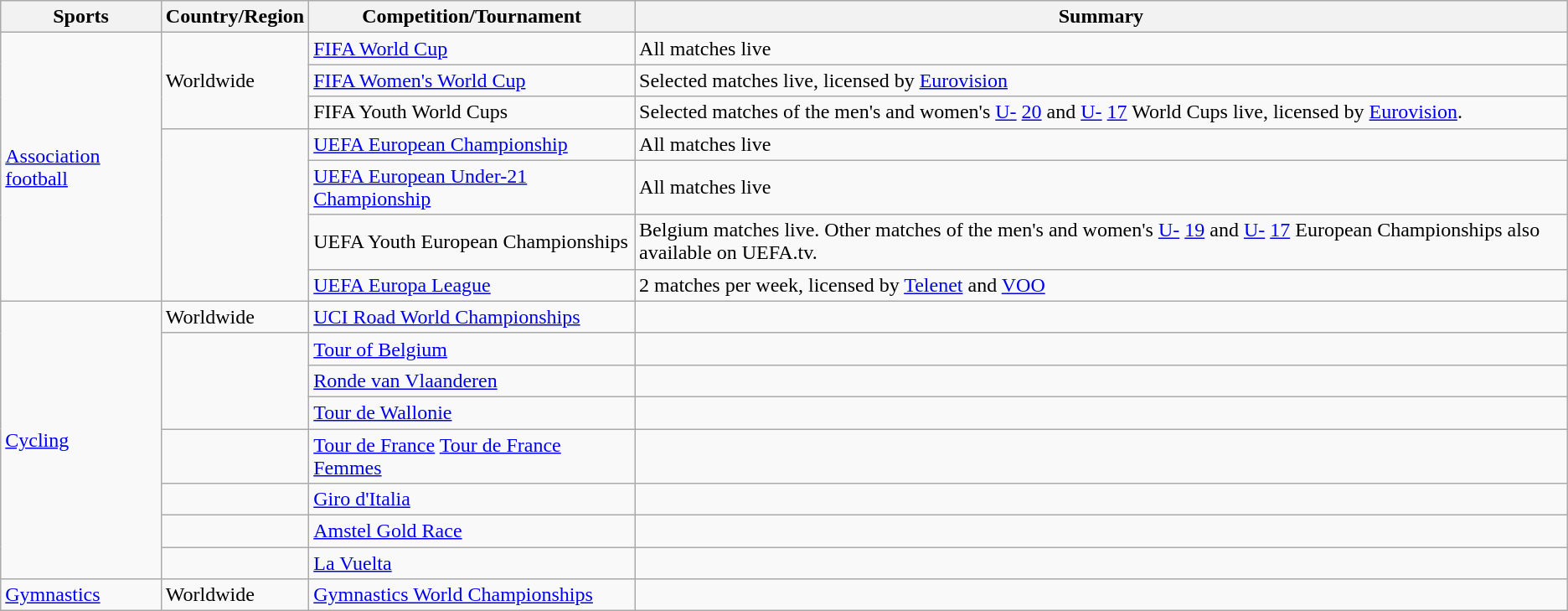<table class="wikitable">
<tr>
<th>Sports</th>
<th>Country/Region</th>
<th>Competition/Tournament</th>
<th>Summary</th>
</tr>
<tr>
<td rowspan="7"><a href='#'>Association football</a></td>
<td rowspan="3">Worldwide</td>
<td><a href='#'>FIFA World Cup</a></td>
<td>All matches live</td>
</tr>
<tr>
<td><a href='#'>FIFA Women's World Cup</a></td>
<td>Selected matches live, licensed by <a href='#'>Eurovision</a></td>
</tr>
<tr>
<td>FIFA Youth World Cups</td>
<td>Selected matches of the men's and women's <a href='#'>U-</a> <a href='#'>20</a> and <a href='#'>U-</a> <a href='#'>17</a> World Cups live, licensed by <a href='#'>Eurovision</a>.</td>
</tr>
<tr>
<td rowspan="4"></td>
<td><a href='#'>UEFA European Championship</a></td>
<td>All matches live</td>
</tr>
<tr>
<td><a href='#'>UEFA European Under-21 Championship</a></td>
<td>All matches live</td>
</tr>
<tr>
<td>UEFA Youth European Championships</td>
<td>Belgium matches live. Other matches of the men's and women's <a href='#'>U-</a> <a href='#'>19</a> and <a href='#'>U-</a> <a href='#'>17</a> European Championships also available on UEFA.tv.</td>
</tr>
<tr>
<td><a href='#'>UEFA Europa League</a></td>
<td>2 matches per week, licensed by <a href='#'>Telenet</a> and <a href='#'>VOO</a></td>
</tr>
<tr>
<td rowspan="8"><a href='#'>Cycling</a></td>
<td>Worldwide</td>
<td><a href='#'>UCI Road World Championships</a></td>
<td></td>
</tr>
<tr>
<td rowspan="3"></td>
<td><a href='#'>Tour of Belgium</a></td>
<td></td>
</tr>
<tr>
<td><a href='#'>Ronde van Vlaanderen</a></td>
<td></td>
</tr>
<tr>
<td><a href='#'>Tour de Wallonie</a></td>
<td></td>
</tr>
<tr>
<td></td>
<td><a href='#'>Tour de France</a> <a href='#'>Tour de France Femmes</a></td>
<td></td>
</tr>
<tr>
<td></td>
<td><a href='#'>Giro d'Italia</a></td>
<td></td>
</tr>
<tr>
<td></td>
<td><a href='#'>Amstel Gold Race</a></td>
<td></td>
</tr>
<tr>
<td></td>
<td><a href='#'>La Vuelta</a></td>
<td></td>
</tr>
<tr>
<td><a href='#'>Gymnastics</a></td>
<td>Worldwide</td>
<td><a href='#'>Gymnastics World Championships</a></td>
<td></td>
</tr>
</table>
